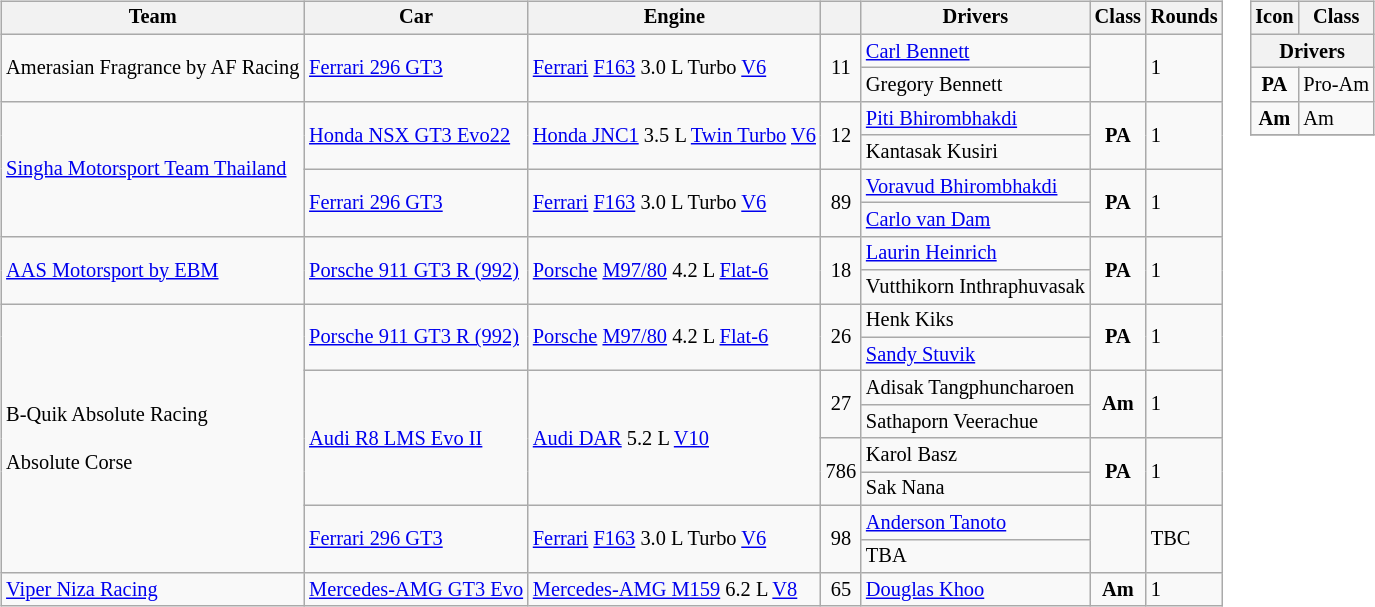<table>
<tr>
<td><br><table class="wikitable" style="font-size: 85%;">
<tr>
<th>Team</th>
<th>Car</th>
<th>Engine</th>
<th></th>
<th>Drivers</th>
<th>Class</th>
<th>Rounds</th>
</tr>
<tr>
<td rowspan="2"> Amerasian Fragrance by AF Racing</td>
<td rowspan="2"><a href='#'>Ferrari 296 GT3</a></td>
<td rowspan="2"><a href='#'>Ferrari</a> <a href='#'>F163</a> 3.0 L Turbo <a href='#'>V6</a></td>
<td rowspan="2" align=center>11</td>
<td> <a href='#'>Carl Bennett</a></td>
<td rowspan="2" align=center></td>
<td rowspan="2">1</td>
</tr>
<tr>
<td> Gregory Bennett</td>
</tr>
<tr>
<td rowspan="4"> <a href='#'>Singha Motorsport Team Thailand</a></td>
<td rowspan="2"><a href='#'>Honda NSX GT3 Evo22</a></td>
<td rowspan="2"><a href='#'>Honda JNC1</a> 3.5 L <a href='#'>Twin Turbo</a> <a href='#'>V6</a></td>
<td rowspan="2" align=center>12</td>
<td> <a href='#'>Piti Bhirombhakdi</a></td>
<td rowspan="2" align=center><strong><span>PA</span></strong></td>
<td rowspan="2">1</td>
</tr>
<tr>
<td> Kantasak Kusiri</td>
</tr>
<tr>
<td rowspan="2"><a href='#'>Ferrari 296 GT3</a></td>
<td rowspan="2"><a href='#'>Ferrari</a> <a href='#'>F163</a> 3.0 L Turbo <a href='#'>V6</a></td>
<td rowspan="2" align=center>89</td>
<td> <a href='#'>Voravud Bhirombhakdi</a></td>
<td rowspan="2" align=center><strong><span>PA</span></strong></td>
<td rowspan="2">1</td>
</tr>
<tr>
<td> <a href='#'>Carlo van Dam</a></td>
</tr>
<tr>
<td rowspan="2"> <a href='#'>AAS Motorsport by EBM</a></td>
<td rowspan="2"><a href='#'>Porsche 911 GT3 R (992)</a></td>
<td rowspan="2"><a href='#'>Porsche</a> <a href='#'>M97/80</a> 4.2 L <a href='#'>Flat-6</a></td>
<td rowspan="2" align=center>18</td>
<td> <a href='#'>Laurin Heinrich</a></td>
<td rowspan="2" align=center><strong><span>PA</span></strong></td>
<td rowspan="2">1</td>
</tr>
<tr>
<td> Vutthikorn Inthraphuvasak</td>
</tr>
<tr>
<td rowspan="8"> B-Quik Absolute Racing<br><br> Absolute Corse</td>
<td rowspan="2"><a href='#'>Porsche 911 GT3 R (992)</a></td>
<td rowspan="2"><a href='#'>Porsche</a> <a href='#'>M97/80</a> 4.2 L <a href='#'>Flat-6</a></td>
<td rowspan="2" align=center>26</td>
<td> Henk Kiks</td>
<td rowspan="2" align=center><strong><span>PA</span></strong></td>
<td rowspan="2">1</td>
</tr>
<tr>
<td> <a href='#'>Sandy Stuvik</a></td>
</tr>
<tr>
<td rowspan="4"><a href='#'>Audi R8 LMS Evo II</a></td>
<td rowspan="4"><a href='#'>Audi DAR</a> 5.2 L <a href='#'>V10</a></td>
<td rowspan="2" align=center>27</td>
<td> Adisak Tangphuncharoen</td>
<td rowspan="2" align=center><strong><span>Am</span></strong></td>
<td rowspan="2">1</td>
</tr>
<tr>
<td> Sathaporn Veerachue</td>
</tr>
<tr>
<td rowspan="2" align=center>786</td>
<td> Karol Basz</td>
<td rowspan="2" align=center><strong><span>PA</span></strong></td>
<td rowspan="2">1</td>
</tr>
<tr>
<td> Sak Nana</td>
</tr>
<tr>
<td rowspan="2"><a href='#'>Ferrari 296 GT3</a></td>
<td rowspan="2"><a href='#'>Ferrari</a> <a href='#'>F163</a> 3.0 L Turbo <a href='#'>V6</a></td>
<td rowspan="2" align=center>98</td>
<td> <a href='#'>Anderson Tanoto</a></td>
<td rowspan="2" align=center></td>
<td rowspan="2">TBC</td>
</tr>
<tr>
<td> TBA</td>
</tr>
<tr>
<td> <a href='#'>Viper Niza Racing</a></td>
<td><a href='#'>Mercedes-AMG GT3 Evo</a></td>
<td><a href='#'>Mercedes-AMG M159</a> 6.2 L <a href='#'>V8</a></td>
<td align=center>65</td>
<td> <a href='#'>Douglas Khoo</a></td>
<td align=center><strong><span>Am</span></strong></td>
<td>1</td>
</tr>
</table>
</td>
<td valign="top"><br><table class="wikitable" style="font-size: 85%;">
<tr>
<th>Icon</th>
<th>Class</th>
</tr>
<tr>
<th colspan=2>Drivers</th>
</tr>
<tr>
<td align="center"><strong><span>PA</span></strong></td>
<td>Pro-Am</td>
</tr>
<tr>
<td align="center"><strong><span>Am</span></strong></td>
<td>Am</td>
</tr>
<tr>
</tr>
</table>
</td>
</tr>
</table>
